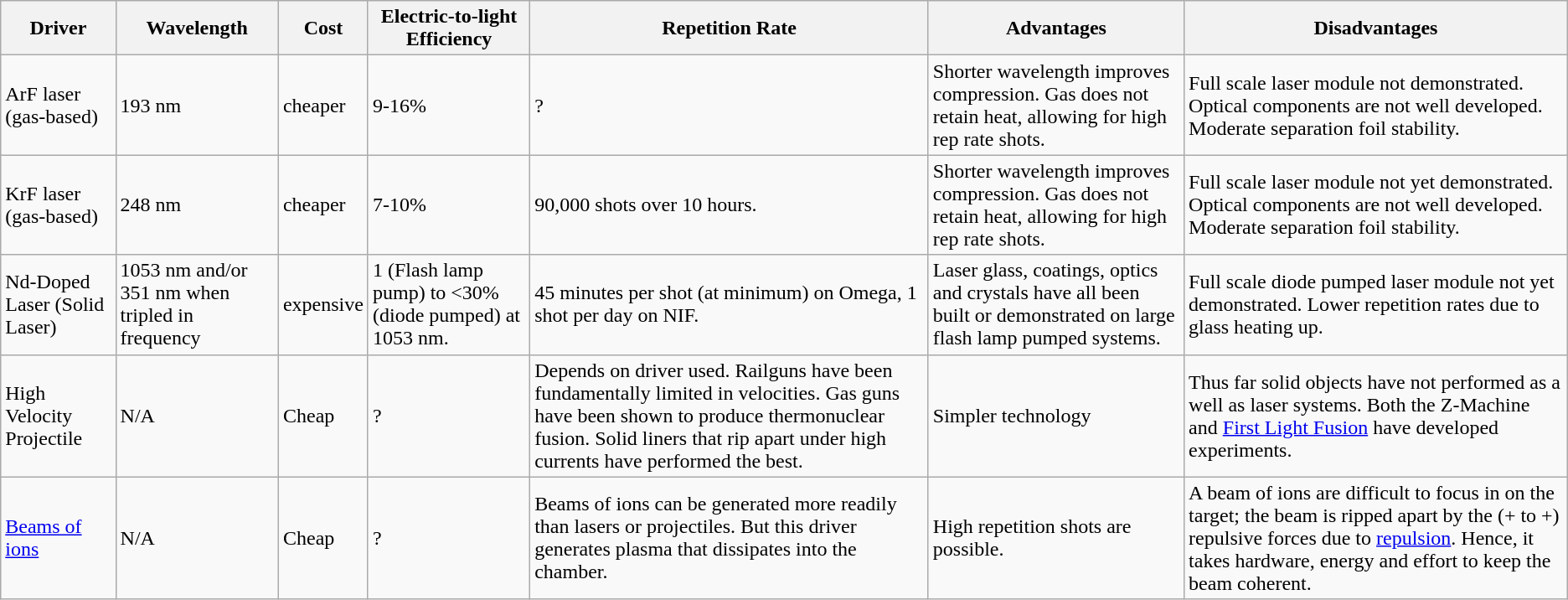<table class="wikitable">
<tr>
<th>Driver</th>
<th>Wavelength</th>
<th>Cost</th>
<th>Electric-to-light Efficiency</th>
<th>Repetition Rate</th>
<th>Advantages</th>
<th>Disadvantages</th>
</tr>
<tr>
<td>ArF laser (gas-based)</td>
<td>193 nm</td>
<td>cheaper</td>
<td>9-16%</td>
<td>?</td>
<td>Shorter wavelength improves compression.  Gas does not retain heat, allowing for high rep rate shots.</td>
<td>Full scale laser module not demonstrated. Optical components are not well developed. Moderate separation foil stability.</td>
</tr>
<tr>
<td>KrF laser (gas-based)</td>
<td>248 nm</td>
<td>cheaper</td>
<td>7-10%</td>
<td>90,000 shots over 10 hours.</td>
<td>Shorter wavelength improves compression.  Gas does not retain heat, allowing for high rep rate shots.</td>
<td>Full scale laser module not yet demonstrated. Optical components are not well developed. Moderate separation foil stability.</td>
</tr>
<tr>
<td>Nd-Doped Laser (Solid Laser)</td>
<td>1053 nm and/or 351 nm when tripled in frequency</td>
<td>expensive</td>
<td>1 (Flash lamp pump) to <30% (diode pumped) at 1053 nm.</td>
<td>45 minutes per shot (at minimum) on Omega, 1 shot per day on NIF.</td>
<td>Laser glass, coatings, optics and crystals have all been built or demonstrated on large flash lamp pumped systems.</td>
<td>Full scale diode pumped laser module not yet demonstrated. Lower repetition rates due to glass heating up.</td>
</tr>
<tr>
<td>High Velocity Projectile</td>
<td>N/A</td>
<td>Cheap</td>
<td>?</td>
<td>Depends on driver used.  Railguns have been fundamentally limited in velocities.  Gas guns have been shown to produce thermonuclear fusion.  Solid liners that rip apart under high currents have performed the best.</td>
<td>Simpler technology</td>
<td>Thus far solid objects have not performed as a well as laser systems.  Both the Z-Machine and <a href='#'>First Light Fusion</a> have developed experiments.</td>
</tr>
<tr>
<td><a href='#'>Beams of ions</a></td>
<td>N/A</td>
<td>Cheap</td>
<td>?</td>
<td>Beams of ions can be generated more readily than lasers or projectiles.  But this driver generates plasma that dissipates into the chamber.</td>
<td>High repetition shots are possible.</td>
<td>A beam of ions are difficult to focus in on the target; the beam is ripped apart by the (+ to +) repulsive forces due to <a href='#'>repulsion</a>.  Hence, it takes hardware, energy and effort to keep the beam coherent.</td>
</tr>
</table>
